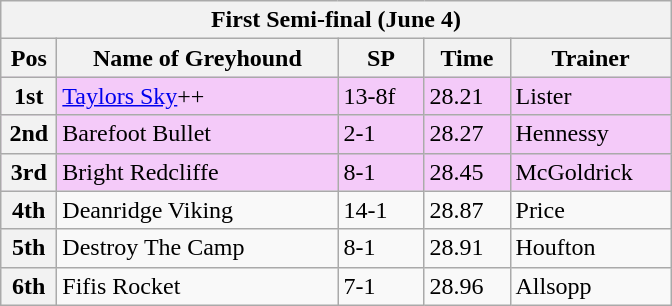<table class="wikitable">
<tr>
<th colspan="6">First Semi-final (June 4)</th>
</tr>
<tr>
<th width=30>Pos</th>
<th width=180>Name of Greyhound</th>
<th width=50>SP</th>
<th width=50>Time</th>
<th width=100>Trainer</th>
</tr>
<tr style="background: #f4caf9;">
<th>1st</th>
<td><a href='#'>Taylors Sky</a>++</td>
<td>13-8f</td>
<td>28.21</td>
<td>Lister</td>
</tr>
<tr style="background: #f4caf9;">
<th>2nd</th>
<td>Barefoot Bullet</td>
<td>2-1</td>
<td>28.27</td>
<td>Hennessy</td>
</tr>
<tr style="background: #f4caf9;">
<th>3rd</th>
<td>Bright Redcliffe</td>
<td>8-1</td>
<td>28.45</td>
<td>McGoldrick</td>
</tr>
<tr>
<th>4th</th>
<td>Deanridge Viking</td>
<td>14-1</td>
<td>28.87</td>
<td>Price</td>
</tr>
<tr>
<th>5th</th>
<td>Destroy The Camp</td>
<td>8-1</td>
<td>28.91</td>
<td>Houfton</td>
</tr>
<tr>
<th>6th</th>
<td>Fifis Rocket</td>
<td>7-1</td>
<td>28.96</td>
<td>Allsopp</td>
</tr>
</table>
